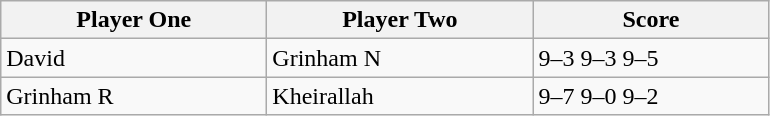<table class="wikitable">
<tr>
<th width=170>Player One</th>
<th width=170>Player Two</th>
<th width=150>Score</th>
</tr>
<tr>
<td> David</td>
<td> Grinham N</td>
<td>9–3 9–3 9–5</td>
</tr>
<tr>
<td> Grinham R</td>
<td> Kheirallah</td>
<td>9–7 9–0 9–2</td>
</tr>
</table>
